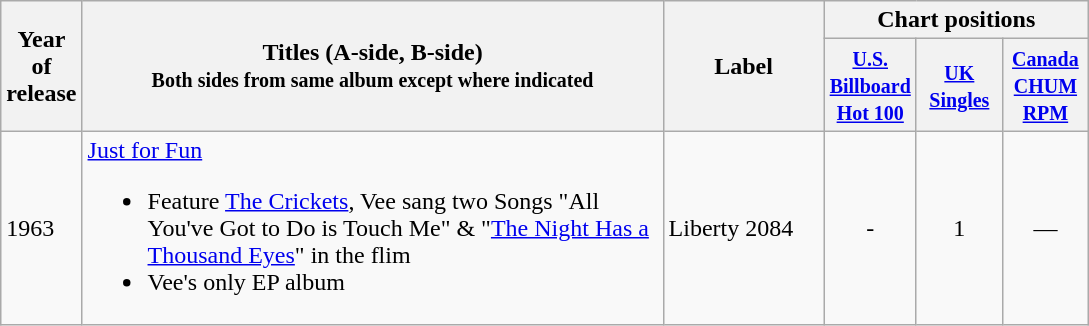<table class="wikitable">
<tr>
<th width="22" rowspan="2">Year of release</th>
<th width="380" rowspan="2">Titles (A-side, B-side)<br><small>Both sides from same album except where indicated</small></th>
<th width="100" rowspan="2">Label</th>
<th colspan="3">Chart positions</th>
</tr>
<tr>
<th width="50"><small><a href='#'>U.S. Billboard Hot 100</a></small></th>
<th width="50"><small><a href='#'>UK Singles</a></small></th>
<th width="50"><small><a href='#'>Canada</a><br><a href='#'>CHUM</a><br><a href='#'>RPM</a></small></th>
</tr>
<tr>
<td>1963</td>
<td><a href='#'>Just for Fun</a><br><ul><li>Feature <a href='#'>The Crickets</a>, Vee sang two Songs "All You've Got to Do is Touch Me" & "<a href='#'>The Night Has a Thousand Eyes</a>" in the flim</li><li>Vee's only EP album</li></ul></td>
<td>Liberty 2084</td>
<td align="center">-</td>
<td align="center">1</td>
<td align="center">—</td>
</tr>
</table>
